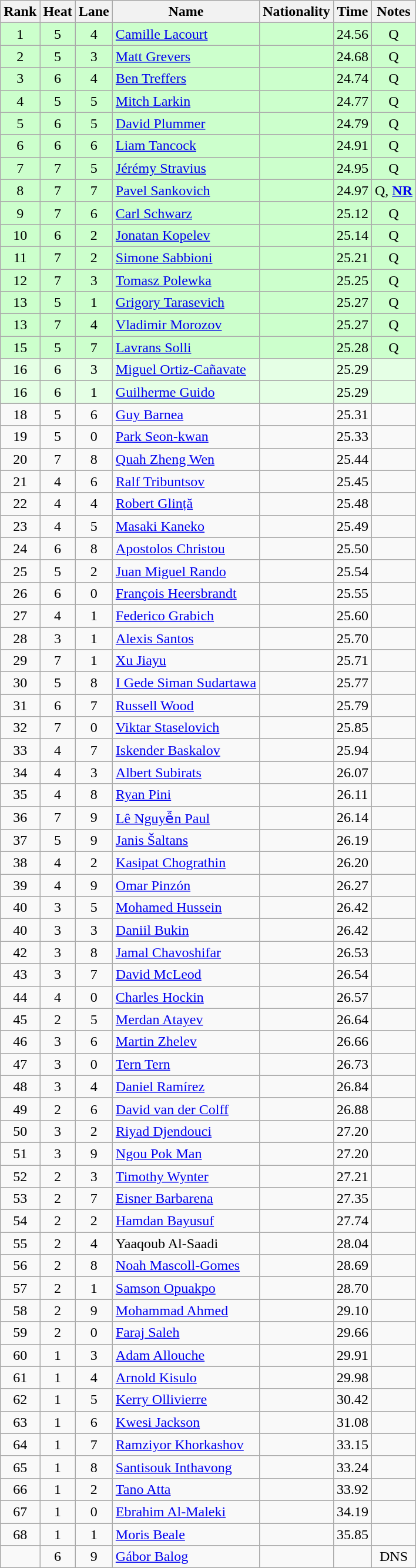<table class="wikitable sortable" style="text-align:center">
<tr>
<th>Rank</th>
<th>Heat</th>
<th>Lane</th>
<th>Name</th>
<th>Nationality</th>
<th>Time</th>
<th>Notes</th>
</tr>
<tr bgcolor=ccffcc>
<td>1</td>
<td>5</td>
<td>4</td>
<td align=left><a href='#'>Camille Lacourt</a></td>
<td align=left></td>
<td>24.56</td>
<td>Q</td>
</tr>
<tr bgcolor=ccffcc>
<td>2</td>
<td>5</td>
<td>3</td>
<td align=left><a href='#'>Matt Grevers</a></td>
<td align=left></td>
<td>24.68</td>
<td>Q</td>
</tr>
<tr bgcolor=ccffcc>
<td>3</td>
<td>6</td>
<td>4</td>
<td align=left><a href='#'>Ben Treffers</a></td>
<td align=left></td>
<td>24.74</td>
<td>Q</td>
</tr>
<tr bgcolor=ccffcc>
<td>4</td>
<td>5</td>
<td>5</td>
<td align=left><a href='#'>Mitch Larkin</a></td>
<td align=left></td>
<td>24.77</td>
<td>Q</td>
</tr>
<tr bgcolor=ccffcc>
<td>5</td>
<td>6</td>
<td>5</td>
<td align=left><a href='#'>David Plummer</a></td>
<td align=left></td>
<td>24.79</td>
<td>Q</td>
</tr>
<tr bgcolor=ccffcc>
<td>6</td>
<td>6</td>
<td>6</td>
<td align=left><a href='#'>Liam Tancock</a></td>
<td align=left></td>
<td>24.91</td>
<td>Q</td>
</tr>
<tr bgcolor=ccffcc>
<td>7</td>
<td>7</td>
<td>5</td>
<td align=left><a href='#'>Jérémy Stravius</a></td>
<td align=left></td>
<td>24.95</td>
<td>Q</td>
</tr>
<tr bgcolor=ccffcc>
<td>8</td>
<td>7</td>
<td>7</td>
<td align=left><a href='#'>Pavel Sankovich</a></td>
<td align=left></td>
<td>24.97</td>
<td>Q, <strong><a href='#'>NR</a></strong></td>
</tr>
<tr bgcolor=ccffcc>
<td>9</td>
<td>7</td>
<td>6</td>
<td align=left><a href='#'>Carl Schwarz</a></td>
<td align=left></td>
<td>25.12</td>
<td>Q</td>
</tr>
<tr bgcolor=ccffcc>
<td>10</td>
<td>6</td>
<td>2</td>
<td align=left><a href='#'>Jonatan Kopelev</a></td>
<td align=left></td>
<td>25.14</td>
<td>Q</td>
</tr>
<tr bgcolor=ccffcc>
<td>11</td>
<td>7</td>
<td>2</td>
<td align=left><a href='#'>Simone Sabbioni</a></td>
<td align=left></td>
<td>25.21</td>
<td>Q</td>
</tr>
<tr bgcolor=ccffcc>
<td>12</td>
<td>7</td>
<td>3</td>
<td align=left><a href='#'>Tomasz Polewka</a></td>
<td align=left></td>
<td>25.25</td>
<td>Q</td>
</tr>
<tr bgcolor=ccffcc>
<td>13</td>
<td>5</td>
<td>1</td>
<td align=left><a href='#'>Grigory Tarasevich</a></td>
<td align=left></td>
<td>25.27</td>
<td>Q</td>
</tr>
<tr bgcolor=ccffcc>
<td>13</td>
<td>7</td>
<td>4</td>
<td align=left><a href='#'>Vladimir Morozov</a></td>
<td align=left></td>
<td>25.27</td>
<td>Q</td>
</tr>
<tr bgcolor=ccffcc>
<td>15</td>
<td>5</td>
<td>7</td>
<td align=left><a href='#'>Lavrans Solli</a></td>
<td align=left></td>
<td>25.28</td>
<td>Q</td>
</tr>
<tr bgcolor=e5ffe5>
<td>16</td>
<td>6</td>
<td>3</td>
<td align=left><a href='#'>Miguel Ortiz-Cañavate</a></td>
<td align=left></td>
<td>25.29</td>
<td></td>
</tr>
<tr bgcolor=e5ffe5>
<td>16</td>
<td>6</td>
<td>1</td>
<td align=left><a href='#'>Guilherme Guido</a></td>
<td align=left></td>
<td>25.29</td>
<td></td>
</tr>
<tr>
<td>18</td>
<td>5</td>
<td>6</td>
<td align=left><a href='#'>Guy Barnea</a></td>
<td align=left></td>
<td>25.31</td>
<td></td>
</tr>
<tr>
<td>19</td>
<td>5</td>
<td>0</td>
<td align=left><a href='#'>Park Seon-kwan</a></td>
<td align=left></td>
<td>25.33</td>
<td></td>
</tr>
<tr>
<td>20</td>
<td>7</td>
<td>8</td>
<td align=left><a href='#'>Quah Zheng Wen</a></td>
<td align=left></td>
<td>25.44</td>
<td></td>
</tr>
<tr>
<td>21</td>
<td>4</td>
<td>6</td>
<td align=left><a href='#'>Ralf Tribuntsov</a></td>
<td align=left></td>
<td>25.45</td>
<td></td>
</tr>
<tr>
<td>22</td>
<td>4</td>
<td>4</td>
<td align=left><a href='#'>Robert Glință</a></td>
<td align=left></td>
<td>25.48</td>
<td></td>
</tr>
<tr>
<td>23</td>
<td>4</td>
<td>5</td>
<td align=left><a href='#'>Masaki Kaneko</a></td>
<td align=left></td>
<td>25.49</td>
<td></td>
</tr>
<tr>
<td>24</td>
<td>6</td>
<td>8</td>
<td align=left><a href='#'>Apostolos Christou</a></td>
<td align=left></td>
<td>25.50</td>
<td></td>
</tr>
<tr>
<td>25</td>
<td>5</td>
<td>2</td>
<td align=left><a href='#'>Juan Miguel Rando</a></td>
<td align=left></td>
<td>25.54</td>
<td></td>
</tr>
<tr>
<td>26</td>
<td>6</td>
<td>0</td>
<td align=left><a href='#'>François Heersbrandt</a></td>
<td align=left></td>
<td>25.55</td>
<td></td>
</tr>
<tr>
<td>27</td>
<td>4</td>
<td>1</td>
<td align=left><a href='#'>Federico Grabich</a></td>
<td align=left></td>
<td>25.60</td>
<td></td>
</tr>
<tr>
<td>28</td>
<td>3</td>
<td>1</td>
<td align=left><a href='#'>Alexis Santos</a></td>
<td align=left></td>
<td>25.70</td>
<td></td>
</tr>
<tr>
<td>29</td>
<td>7</td>
<td>1</td>
<td align=left><a href='#'>Xu Jiayu</a></td>
<td align=left></td>
<td>25.71</td>
<td></td>
</tr>
<tr>
<td>30</td>
<td>5</td>
<td>8</td>
<td align=left><a href='#'>I Gede Siman Sudartawa</a></td>
<td align=left></td>
<td>25.77</td>
<td></td>
</tr>
<tr>
<td>31</td>
<td>6</td>
<td>7</td>
<td align=left><a href='#'>Russell Wood</a></td>
<td align=left></td>
<td>25.79</td>
<td></td>
</tr>
<tr>
<td>32</td>
<td>7</td>
<td>0</td>
<td align=left><a href='#'>Viktar Staselovich</a></td>
<td align=left></td>
<td>25.85</td>
<td></td>
</tr>
<tr>
<td>33</td>
<td>4</td>
<td>7</td>
<td align=left><a href='#'>Iskender Baskalov</a></td>
<td align=left></td>
<td>25.94</td>
<td></td>
</tr>
<tr>
<td>34</td>
<td>4</td>
<td>3</td>
<td align=left><a href='#'>Albert Subirats</a></td>
<td align=left></td>
<td>26.07</td>
<td></td>
</tr>
<tr>
<td>35</td>
<td>4</td>
<td>8</td>
<td align=left><a href='#'>Ryan Pini</a></td>
<td align=left></td>
<td>26.11</td>
<td></td>
</tr>
<tr>
<td>36</td>
<td>7</td>
<td>9</td>
<td align=left><a href='#'>Lê Nguyễn Paul</a></td>
<td align=left></td>
<td>26.14</td>
<td></td>
</tr>
<tr>
<td>37</td>
<td>5</td>
<td>9</td>
<td align=left><a href='#'>Janis Šaltans</a></td>
<td align=left></td>
<td>26.19</td>
<td></td>
</tr>
<tr>
<td>38</td>
<td>4</td>
<td>2</td>
<td align=left><a href='#'>Kasipat Chograthin</a></td>
<td align=left></td>
<td>26.20</td>
<td></td>
</tr>
<tr>
<td>39</td>
<td>4</td>
<td>9</td>
<td align=left><a href='#'>Omar Pinzón</a></td>
<td align=left></td>
<td>26.27</td>
<td></td>
</tr>
<tr>
<td>40</td>
<td>3</td>
<td>5</td>
<td align=left><a href='#'>Mohamed Hussein</a></td>
<td align=left></td>
<td>26.42</td>
<td></td>
</tr>
<tr>
<td>40</td>
<td>3</td>
<td>3</td>
<td align=left><a href='#'>Daniil Bukin</a></td>
<td align=left></td>
<td>26.42</td>
<td></td>
</tr>
<tr>
<td>42</td>
<td>3</td>
<td>8</td>
<td align=left><a href='#'>Jamal Chavoshifar</a></td>
<td align=left></td>
<td>26.53</td>
<td></td>
</tr>
<tr>
<td>43</td>
<td>3</td>
<td>7</td>
<td align=left><a href='#'>David McLeod</a></td>
<td align=left></td>
<td>26.54</td>
<td></td>
</tr>
<tr>
<td>44</td>
<td>4</td>
<td>0</td>
<td align=left><a href='#'>Charles Hockin</a></td>
<td align=left></td>
<td>26.57</td>
<td></td>
</tr>
<tr>
<td>45</td>
<td>2</td>
<td>5</td>
<td align=left><a href='#'>Merdan Atayev</a></td>
<td align=left></td>
<td>26.64</td>
<td></td>
</tr>
<tr>
<td>46</td>
<td>3</td>
<td>6</td>
<td align=left><a href='#'>Martin Zhelev</a></td>
<td align=left></td>
<td>26.66</td>
<td></td>
</tr>
<tr>
<td>47</td>
<td>3</td>
<td>0</td>
<td align=left><a href='#'>Tern Tern</a></td>
<td align=left></td>
<td>26.73</td>
<td></td>
</tr>
<tr>
<td>48</td>
<td>3</td>
<td>4</td>
<td align=left><a href='#'>Daniel Ramírez</a></td>
<td align=left></td>
<td>26.84</td>
<td></td>
</tr>
<tr>
<td>49</td>
<td>2</td>
<td>6</td>
<td align=left><a href='#'>David van der Colff</a></td>
<td align=left></td>
<td>26.88</td>
<td></td>
</tr>
<tr>
<td>50</td>
<td>3</td>
<td>2</td>
<td align=left><a href='#'>Riyad Djendouci</a></td>
<td align=left></td>
<td>27.20</td>
<td></td>
</tr>
<tr>
<td>51</td>
<td>3</td>
<td>9</td>
<td align=left><a href='#'>Ngou Pok Man</a></td>
<td align=left></td>
<td>27.20</td>
<td></td>
</tr>
<tr>
<td>52</td>
<td>2</td>
<td>3</td>
<td align=left><a href='#'>Timothy Wynter</a></td>
<td align=left></td>
<td>27.21</td>
<td></td>
</tr>
<tr>
<td>53</td>
<td>2</td>
<td>7</td>
<td align=left><a href='#'>Eisner Barbarena</a></td>
<td align=left></td>
<td>27.35</td>
<td></td>
</tr>
<tr>
<td>54</td>
<td>2</td>
<td>2</td>
<td align=left><a href='#'>Hamdan Bayusuf</a></td>
<td align=left></td>
<td>27.74</td>
<td></td>
</tr>
<tr>
<td>55</td>
<td>2</td>
<td>4</td>
<td align=left>Yaaqoub Al-Saadi</td>
<td align=left></td>
<td>28.04</td>
<td></td>
</tr>
<tr>
<td>56</td>
<td>2</td>
<td>8</td>
<td align=left><a href='#'>Noah Mascoll-Gomes</a></td>
<td align=left></td>
<td>28.69</td>
<td></td>
</tr>
<tr>
<td>57</td>
<td>2</td>
<td>1</td>
<td align=left><a href='#'>Samson Opuakpo</a></td>
<td align=left></td>
<td>28.70</td>
<td></td>
</tr>
<tr>
<td>58</td>
<td>2</td>
<td>9</td>
<td align=left><a href='#'>Mohammad Ahmed</a></td>
<td align=left></td>
<td>29.10</td>
<td></td>
</tr>
<tr>
<td>59</td>
<td>2</td>
<td>0</td>
<td align=left><a href='#'>Faraj Saleh</a></td>
<td align=left></td>
<td>29.66</td>
<td></td>
</tr>
<tr>
<td>60</td>
<td>1</td>
<td>3</td>
<td align=left><a href='#'>Adam Allouche</a></td>
<td align=left></td>
<td>29.91</td>
<td></td>
</tr>
<tr>
<td>61</td>
<td>1</td>
<td>4</td>
<td align=left><a href='#'>Arnold Kisulo</a></td>
<td align=left></td>
<td>29.98</td>
<td></td>
</tr>
<tr>
<td>62</td>
<td>1</td>
<td>5</td>
<td align=left><a href='#'>Kerry Ollivierre</a></td>
<td align=left></td>
<td>30.42</td>
<td></td>
</tr>
<tr>
<td>63</td>
<td>1</td>
<td>6</td>
<td align=left><a href='#'>Kwesi Jackson</a></td>
<td align=left></td>
<td>31.08</td>
<td></td>
</tr>
<tr>
<td>64</td>
<td>1</td>
<td>7</td>
<td align=left><a href='#'>Ramziyor Khorkashov</a></td>
<td align=left></td>
<td>33.15</td>
<td></td>
</tr>
<tr>
<td>65</td>
<td>1</td>
<td>8</td>
<td align=left><a href='#'>Santisouk Inthavong</a></td>
<td align=left></td>
<td>33.24</td>
<td></td>
</tr>
<tr>
<td>66</td>
<td>1</td>
<td>2</td>
<td align=left><a href='#'>Tano Atta</a></td>
<td align=left></td>
<td>33.92</td>
<td></td>
</tr>
<tr>
<td>67</td>
<td>1</td>
<td>0</td>
<td align=left><a href='#'>Ebrahim Al-Maleki</a></td>
<td align=left></td>
<td>34.19</td>
<td></td>
</tr>
<tr>
<td>68</td>
<td>1</td>
<td>1</td>
<td align=left><a href='#'>Moris Beale</a></td>
<td align=left></td>
<td>35.85</td>
<td></td>
</tr>
<tr>
<td></td>
<td>6</td>
<td>9</td>
<td align=left><a href='#'>Gábor Balog</a></td>
<td align=left></td>
<td></td>
<td>DNS</td>
</tr>
</table>
